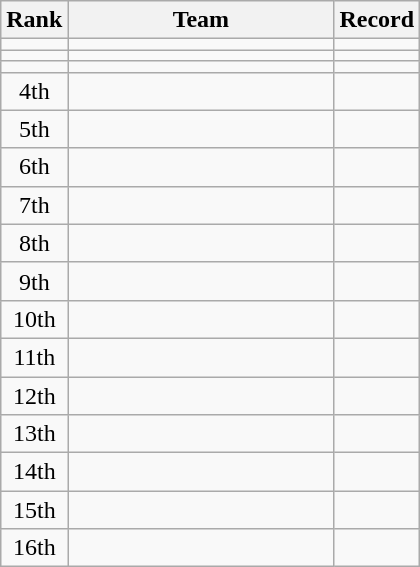<table class=wikitable style="text-align:center;">
<tr>
<th>Rank</th>
<th width=170>Team</th>
<th>Record</th>
</tr>
<tr>
<td></td>
<td></td>
<td></td>
</tr>
<tr>
<td></td>
<td></td>
<td></td>
</tr>
<tr>
<td></td>
<td></td>
<td></td>
</tr>
<tr>
<td>4th</td>
<td></td>
<td></td>
</tr>
<tr>
<td>5th</td>
<td></td>
<td></td>
</tr>
<tr>
<td>6th</td>
<td></td>
<td></td>
</tr>
<tr>
<td>7th</td>
<td></td>
<td></td>
</tr>
<tr>
<td>8th</td>
<td></td>
<td></td>
</tr>
<tr>
<td>9th</td>
<td></td>
<td></td>
</tr>
<tr>
<td>10th</td>
<td></td>
<td></td>
</tr>
<tr>
<td>11th</td>
<td></td>
<td></td>
</tr>
<tr>
<td>12th</td>
<td></td>
<td></td>
</tr>
<tr>
<td>13th</td>
<td></td>
<td></td>
</tr>
<tr>
<td>14th</td>
<td></td>
<td></td>
</tr>
<tr>
<td>15th</td>
<td></td>
<td></td>
</tr>
<tr>
<td>16th</td>
<td></td>
<td></td>
</tr>
</table>
